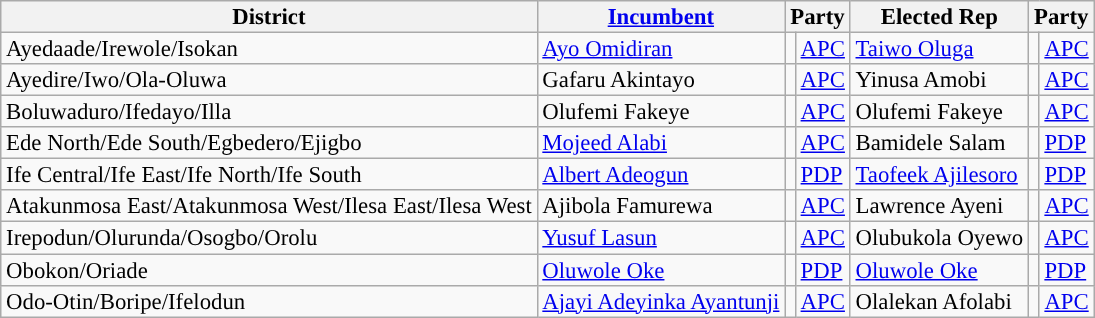<table class="sortable wikitable" style="font-size:95%;line-height:14px;">
<tr>
<th class="unsortable">District</th>
<th class="unsortable"><a href='#'>Incumbent</a></th>
<th colspan="2">Party</th>
<th class="unsortable">Elected Rep</th>
<th colspan="2">Party</th>
</tr>
<tr>
<td>Ayedaade/Irewole/Isokan</td>
<td><a href='#'>Ayo Omidiran</a></td>
<td style="background:"></td>
<td><a href='#'>APC</a></td>
<td><a href='#'>Taiwo Oluga</a></td>
<td style="background:"></td>
<td><a href='#'>APC</a></td>
</tr>
<tr>
<td>Ayedire/Iwo/Ola-Oluwa</td>
<td>Gafaru Akintayo</td>
<td style="background:"></td>
<td><a href='#'>APC</a></td>
<td>Yinusa Amobi</td>
<td style="background:"></td>
<td><a href='#'>APC</a></td>
</tr>
<tr>
<td>Boluwaduro/Ifedayo/Illa</td>
<td>Olufemi Fakeye</td>
<td style="background:"></td>
<td><a href='#'>APC</a></td>
<td>Olufemi Fakeye</td>
<td style="background:"></td>
<td><a href='#'>APC</a></td>
</tr>
<tr>
<td>Ede North/Ede South/Egbedero/Ejigbo</td>
<td><a href='#'>Mojeed Alabi</a></td>
<td style="background:"></td>
<td><a href='#'>APC</a></td>
<td>Bamidele Salam</td>
<td style="background:"></td>
<td><a href='#'>PDP</a></td>
</tr>
<tr>
<td>Ife Central/Ife East/Ife North/Ife South</td>
<td><a href='#'>Albert Adeogun</a></td>
<td style="background:"></td>
<td><a href='#'>PDP</a></td>
<td><a href='#'>Taofeek Ajilesoro</a></td>
<td style="background:"></td>
<td><a href='#'>PDP</a></td>
</tr>
<tr>
<td>Atakunmosa East/Atakunmosa West/Ilesa East/Ilesa West</td>
<td>Ajibola Famurewa</td>
<td style="background:"></td>
<td><a href='#'>APC</a></td>
<td>Lawrence Ayeni</td>
<td style="background:"></td>
<td><a href='#'>APC</a></td>
</tr>
<tr>
<td>Irepodun/Olurunda/Osogbo/Orolu</td>
<td><a href='#'>Yusuf Lasun</a></td>
<td style="background:"></td>
<td><a href='#'>APC</a></td>
<td>Olubukola Oyewo</td>
<td style="background:"></td>
<td><a href='#'>APC</a></td>
</tr>
<tr>
<td>Obokon/Oriade</td>
<td><a href='#'>Oluwole Oke</a></td>
<td style="background:"></td>
<td><a href='#'>PDP</a></td>
<td><a href='#'>Oluwole Oke</a></td>
<td style="background:"></td>
<td><a href='#'>PDP</a></td>
</tr>
<tr>
<td>Odo-Otin/Boripe/Ifelodun</td>
<td><a href='#'>Ajayi Adeyinka Ayantunji</a></td>
<td style="background:"></td>
<td><a href='#'>APC</a></td>
<td>Olalekan Afolabi</td>
<td style="background:"></td>
<td><a href='#'>APC</a></td>
</tr>
</table>
